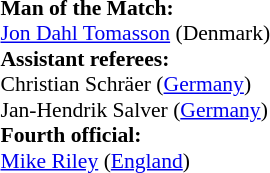<table style="width:100%; font-size:90%;">
<tr>
<td><br><strong>Man of the Match:</strong>
<br><a href='#'>Jon Dahl Tomasson</a> (Denmark)<br><strong>Assistant referees:</strong>
<br>Christian Schräer (<a href='#'>Germany</a>)
<br>Jan-Hendrik Salver (<a href='#'>Germany</a>)
<br><strong>Fourth official:</strong>
<br><a href='#'>Mike Riley</a> (<a href='#'>England</a>)</td>
</tr>
</table>
